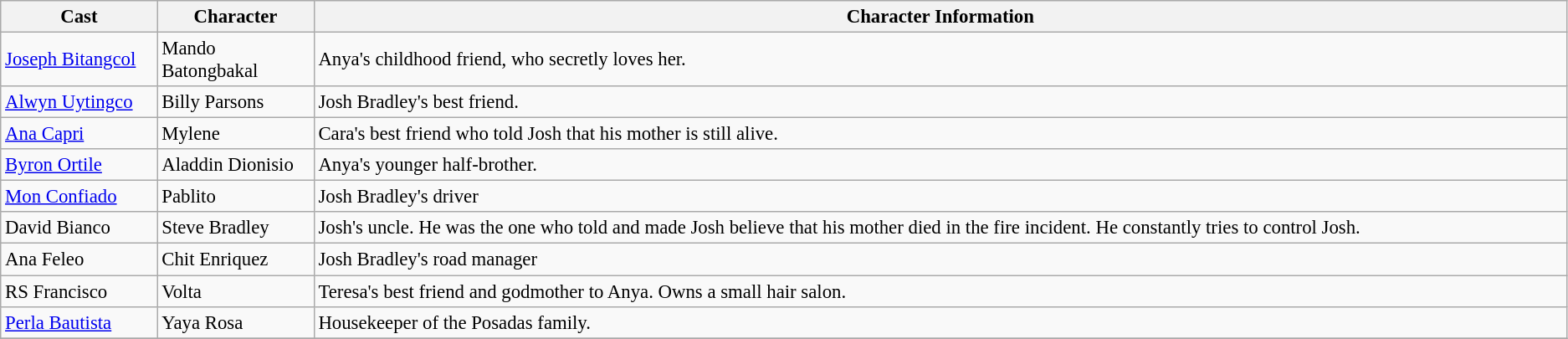<table class="wikitable" style="font-size:95%;">
<tr>
<th width="10%">Cast</th>
<th width="10%">Character</th>
<th width="15">Character Information</th>
</tr>
<tr>
<td><a href='#'>Joseph Bitangcol</a></td>
<td>Mando Batongbakal</td>
<td>Anya's childhood friend, who secretly loves her.</td>
</tr>
<tr>
<td><a href='#'>Alwyn Uytingco</a></td>
<td>Billy Parsons</td>
<td>Josh Bradley's best friend.</td>
</tr>
<tr>
<td><a href='#'>Ana Capri</a></td>
<td>Mylene</td>
<td>Cara's best friend who told Josh that his mother is still alive.</td>
</tr>
<tr>
<td><a href='#'>Byron Ortile</a></td>
<td>Aladdin Dionisio</td>
<td>Anya's younger half-brother.</td>
</tr>
<tr>
<td><a href='#'>Mon Confiado</a></td>
<td>Pablito</td>
<td>Josh Bradley's driver</td>
</tr>
<tr>
<td>David Bianco</td>
<td>Steve Bradley</td>
<td>Josh's uncle. He was the one who told and made Josh believe that his mother died in the fire incident. He constantly tries to control Josh.</td>
</tr>
<tr>
<td>Ana Feleo</td>
<td>Chit Enriquez</td>
<td>Josh Bradley's road manager</td>
</tr>
<tr>
<td>RS Francisco</td>
<td>Volta</td>
<td>Teresa's best friend and godmother to Anya. Owns a small hair salon.</td>
</tr>
<tr>
<td><a href='#'>Perla Bautista</a></td>
<td>Yaya Rosa</td>
<td>Housekeeper of the Posadas family.</td>
</tr>
<tr>
</tr>
</table>
